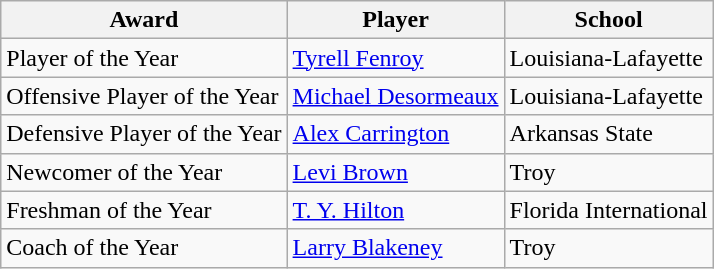<table class="wikitable sortable">
<tr>
<th>Award</th>
<th>Player</th>
<th>School</th>
</tr>
<tr>
<td>Player of the Year</td>
<td><a href='#'>Tyrell Fenroy</a></td>
<td>Louisiana-Lafayette</td>
</tr>
<tr>
<td>Offensive Player of the Year</td>
<td><a href='#'>Michael Desormeaux</a></td>
<td>Louisiana-Lafayette</td>
</tr>
<tr>
<td>Defensive Player of the Year</td>
<td><a href='#'>Alex Carrington</a></td>
<td>Arkansas State</td>
</tr>
<tr>
<td>Newcomer of the Year</td>
<td><a href='#'>Levi Brown</a></td>
<td>Troy</td>
</tr>
<tr>
<td>Freshman of the Year</td>
<td><a href='#'>T. Y. Hilton</a></td>
<td>Florida International</td>
</tr>
<tr>
<td>Coach of the Year</td>
<td><a href='#'>Larry Blakeney</a></td>
<td>Troy</td>
</tr>
</table>
